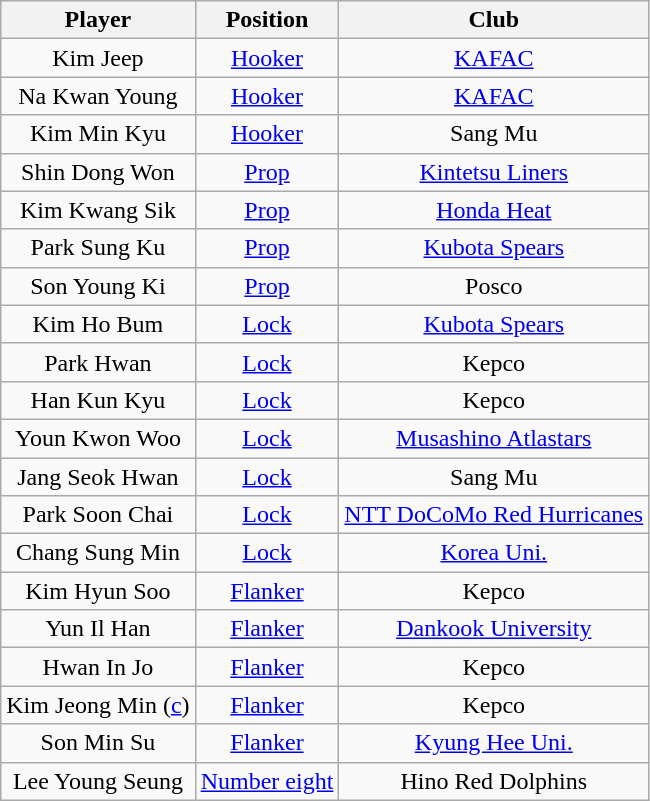<table class="wikitable" style="text-align:center">
<tr>
<th width:40%">Player</th>
<th width:20%">Position</th>
<th width:40%">Club</th>
</tr>
<tr>
<td>Kim Jeep</td>
<td><a href='#'>Hooker</a></td>
<td> <a href='#'>KAFAC</a></td>
</tr>
<tr>
<td>Na Kwan Young</td>
<td><a href='#'>Hooker</a></td>
<td> <a href='#'>KAFAC</a></td>
</tr>
<tr>
<td>Kim Min Kyu</td>
<td><a href='#'>Hooker</a></td>
<td> Sang Mu</td>
</tr>
<tr>
<td>Shin Dong Won</td>
<td><a href='#'>Prop</a></td>
<td> <a href='#'>Kintetsu Liners</a></td>
</tr>
<tr>
<td>Kim Kwang Sik</td>
<td><a href='#'>Prop</a></td>
<td> <a href='#'>Honda Heat</a></td>
</tr>
<tr>
<td>Park Sung Ku</td>
<td><a href='#'>Prop</a></td>
<td> <a href='#'>Kubota Spears</a></td>
</tr>
<tr>
<td>Son Young Ki</td>
<td><a href='#'>Prop</a></td>
<td> Posco</td>
</tr>
<tr>
<td>Kim Ho Bum</td>
<td><a href='#'>Lock</a></td>
<td> <a href='#'>Kubota Spears</a></td>
</tr>
<tr>
<td>Park Hwan</td>
<td><a href='#'>Lock</a></td>
<td> Kepco</td>
</tr>
<tr>
<td>Han Kun Kyu</td>
<td><a href='#'>Lock</a></td>
<td> Kepco</td>
</tr>
<tr>
<td>Youn Kwon Woo</td>
<td><a href='#'>Lock</a></td>
<td> <a href='#'>Musashino Atlastars</a></td>
</tr>
<tr>
<td>Jang Seok Hwan</td>
<td><a href='#'>Lock</a></td>
<td> Sang Mu</td>
</tr>
<tr>
<td>Park Soon Chai</td>
<td><a href='#'>Lock</a></td>
<td> <a href='#'>NTT DoCoMo Red Hurricanes</a></td>
</tr>
<tr>
<td>Chang Sung Min</td>
<td><a href='#'>Lock</a></td>
<td> <a href='#'>Korea Uni.</a></td>
</tr>
<tr>
<td>Kim Hyun Soo</td>
<td><a href='#'>Flanker</a></td>
<td> Kepco</td>
</tr>
<tr>
<td>Yun Il Han</td>
<td><a href='#'>Flanker</a></td>
<td> <a href='#'>Dankook University</a></td>
</tr>
<tr>
<td>Hwan In Jo</td>
<td><a href='#'>Flanker</a></td>
<td> Kepco</td>
</tr>
<tr>
<td>Kim Jeong Min (<a href='#'>c</a>)</td>
<td><a href='#'>Flanker</a></td>
<td> Kepco</td>
</tr>
<tr>
<td>Son Min Su</td>
<td><a href='#'>Flanker</a></td>
<td> <a href='#'>Kyung Hee Uni.</a></td>
</tr>
<tr>
<td>Lee Young Seung</td>
<td><a href='#'>Number eight</a></td>
<td> Hino Red Dolphins</td>
</tr>
</table>
